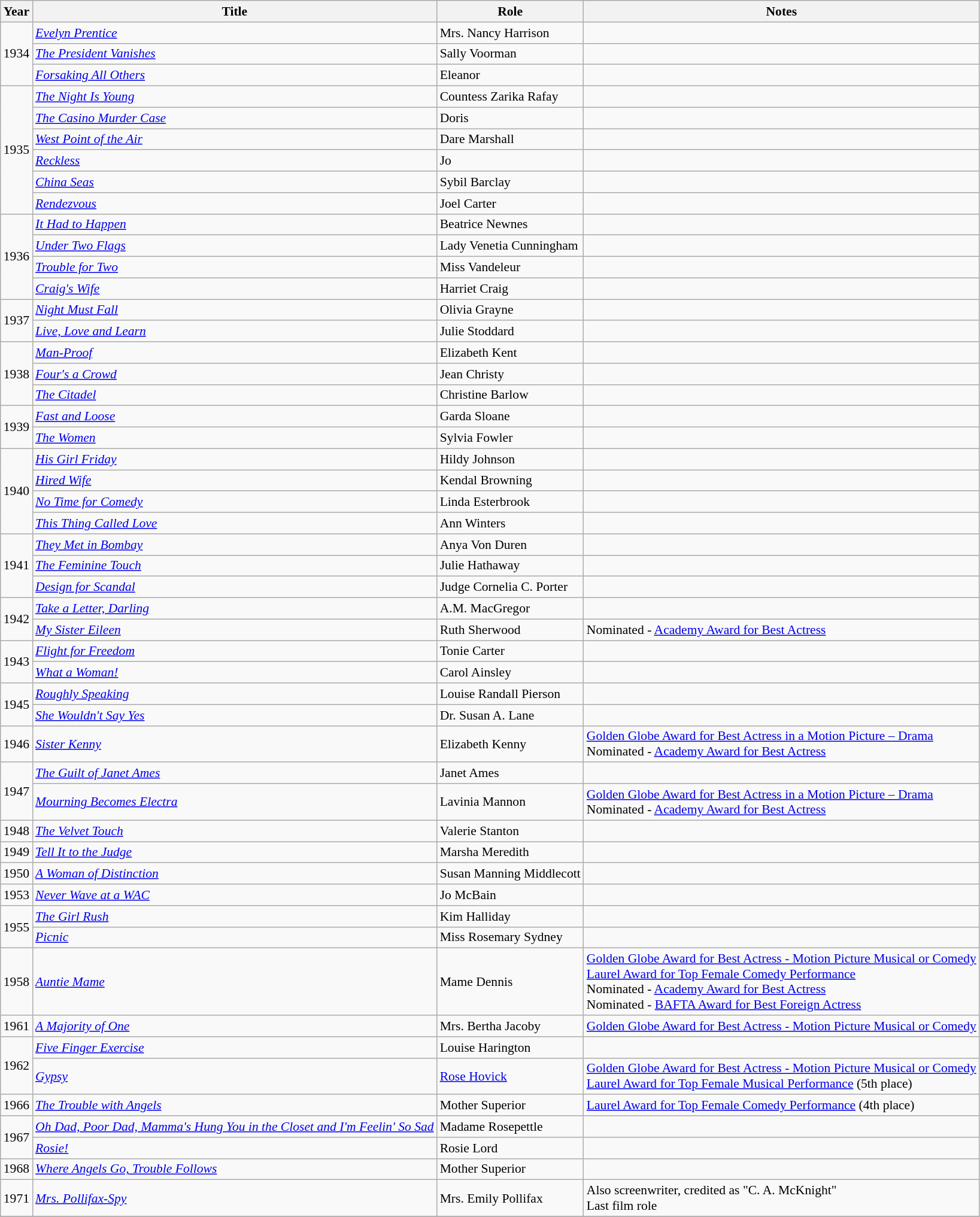<table class="wikitable" style="font-size: 90%;">
<tr>
<th>Year</th>
<th>Title</th>
<th>Role</th>
<th>Notes</th>
</tr>
<tr>
<td rowspan="3">1934</td>
<td><em><a href='#'>Evelyn Prentice</a></em></td>
<td>Mrs. Nancy Harrison</td>
<td></td>
</tr>
<tr>
<td><em><a href='#'>The President Vanishes</a></em></td>
<td>Sally Voorman</td>
<td></td>
</tr>
<tr>
<td><em><a href='#'>Forsaking All Others</a></em></td>
<td>Eleanor</td>
<td></td>
</tr>
<tr>
<td rowspan="6">1935</td>
<td><em><a href='#'>The Night Is Young</a></em></td>
<td>Countess Zarika Rafay</td>
<td></td>
</tr>
<tr>
<td><em><a href='#'>The Casino Murder Case</a></em></td>
<td>Doris</td>
<td></td>
</tr>
<tr>
<td><em><a href='#'>West Point of the Air</a></em></td>
<td>Dare Marshall</td>
<td></td>
</tr>
<tr>
<td><em><a href='#'>Reckless</a></em></td>
<td>Jo</td>
<td></td>
</tr>
<tr>
<td><em><a href='#'>China Seas</a></em></td>
<td>Sybil Barclay</td>
<td></td>
</tr>
<tr>
<td><em><a href='#'>Rendezvous</a></em></td>
<td>Joel Carter</td>
<td></td>
</tr>
<tr>
<td rowspan="4">1936</td>
<td><em><a href='#'>It Had to Happen</a></em></td>
<td>Beatrice Newnes</td>
<td></td>
</tr>
<tr>
<td><em><a href='#'>Under Two Flags</a></em></td>
<td>Lady Venetia Cunningham</td>
<td></td>
</tr>
<tr>
<td><em><a href='#'>Trouble for Two</a></em></td>
<td>Miss Vandeleur</td>
<td></td>
</tr>
<tr>
<td><em><a href='#'>Craig's Wife</a></em></td>
<td>Harriet Craig</td>
<td></td>
</tr>
<tr>
<td rowspan="2">1937</td>
<td><em><a href='#'>Night Must Fall</a></em></td>
<td>Olivia Grayne</td>
<td></td>
</tr>
<tr>
<td><em><a href='#'>Live, Love and Learn</a></em></td>
<td>Julie Stoddard</td>
<td></td>
</tr>
<tr>
<td rowspan="3">1938</td>
<td><em><a href='#'>Man-Proof</a></em></td>
<td>Elizabeth Kent</td>
<td></td>
</tr>
<tr>
<td><em><a href='#'>Four's a Crowd</a></em></td>
<td>Jean Christy</td>
<td></td>
</tr>
<tr>
<td><em><a href='#'>The Citadel</a></em></td>
<td>Christine Barlow</td>
<td></td>
</tr>
<tr>
<td rowspan="2">1939</td>
<td><em><a href='#'>Fast and Loose</a></em></td>
<td>Garda Sloane</td>
<td></td>
</tr>
<tr>
<td><em><a href='#'>The Women</a></em></td>
<td>Sylvia Fowler</td>
<td></td>
</tr>
<tr>
<td rowspan="4">1940</td>
<td><em><a href='#'>His Girl Friday</a></em></td>
<td>Hildy Johnson</td>
<td></td>
</tr>
<tr>
<td><em><a href='#'>Hired Wife</a></em></td>
<td>Kendal Browning</td>
<td></td>
</tr>
<tr>
<td><em><a href='#'>No Time for Comedy</a></em></td>
<td>Linda Esterbrook</td>
<td></td>
</tr>
<tr>
<td><em><a href='#'>This Thing Called Love</a></em></td>
<td>Ann Winters</td>
<td></td>
</tr>
<tr>
<td rowspan="3">1941</td>
<td><em><a href='#'>They Met in Bombay</a></em></td>
<td>Anya Von Duren</td>
<td></td>
</tr>
<tr>
<td><em><a href='#'>The Feminine Touch</a></em></td>
<td>Julie Hathaway</td>
<td></td>
</tr>
<tr>
<td><em><a href='#'>Design for Scandal</a></em></td>
<td>Judge Cornelia C. Porter</td>
<td></td>
</tr>
<tr>
<td rowspan="2">1942</td>
<td><em><a href='#'>Take a Letter, Darling</a></em></td>
<td>A.M. MacGregor</td>
<td></td>
</tr>
<tr>
<td><em><a href='#'>My Sister Eileen</a></em></td>
<td>Ruth Sherwood</td>
<td>Nominated - <a href='#'>Academy Award for Best Actress</a></td>
</tr>
<tr>
<td rowspan="2">1943</td>
<td><em><a href='#'>Flight for Freedom</a></em></td>
<td>Tonie Carter</td>
<td></td>
</tr>
<tr>
<td><em><a href='#'>What a Woman!</a></em></td>
<td>Carol Ainsley</td>
<td></td>
</tr>
<tr>
<td rowspan="2">1945</td>
<td><em><a href='#'>Roughly Speaking</a></em></td>
<td>Louise Randall Pierson</td>
<td></td>
</tr>
<tr>
<td><em><a href='#'>She Wouldn't Say Yes</a></em></td>
<td>Dr. Susan A. Lane</td>
<td></td>
</tr>
<tr>
<td>1946</td>
<td><em><a href='#'>Sister Kenny</a></em></td>
<td>Elizabeth Kenny</td>
<td><a href='#'>Golden Globe Award for Best Actress in a Motion Picture – Drama</a><br>Nominated - <a href='#'>Academy Award for Best Actress</a></td>
</tr>
<tr>
<td rowspan="2">1947</td>
<td><em><a href='#'>The Guilt of Janet Ames</a></em></td>
<td>Janet Ames</td>
<td></td>
</tr>
<tr>
<td><em><a href='#'>Mourning Becomes Electra</a></em></td>
<td>Lavinia Mannon</td>
<td><a href='#'>Golden Globe Award for Best Actress in a Motion Picture – Drama</a><br>Nominated - <a href='#'>Academy Award for Best Actress</a></td>
</tr>
<tr>
<td>1948</td>
<td><em><a href='#'>The Velvet Touch</a></em></td>
<td>Valerie Stanton</td>
<td></td>
</tr>
<tr>
<td>1949</td>
<td><em><a href='#'>Tell It to the Judge</a></em></td>
<td>Marsha Meredith</td>
<td></td>
</tr>
<tr>
<td>1950</td>
<td><em><a href='#'>A Woman of Distinction</a></em></td>
<td>Susan Manning Middlecott</td>
<td></td>
</tr>
<tr>
<td>1953</td>
<td><em><a href='#'>Never Wave at a WAC</a></em></td>
<td>Jo McBain</td>
<td></td>
</tr>
<tr>
<td rowspan="2">1955</td>
<td><em><a href='#'>The Girl Rush</a></em></td>
<td>Kim Halliday</td>
<td></td>
</tr>
<tr>
<td><em><a href='#'>Picnic</a></em></td>
<td>Miss Rosemary Sydney</td>
<td></td>
</tr>
<tr>
<td>1958</td>
<td><em><a href='#'>Auntie Mame</a></em></td>
<td>Mame Dennis</td>
<td><a href='#'>Golden Globe Award for Best Actress - Motion Picture Musical or Comedy</a><br><a href='#'>Laurel Award for Top Female Comedy Performance</a><br>Nominated - <a href='#'>Academy Award for Best Actress</a><br>Nominated - <a href='#'>BAFTA Award for Best Foreign Actress</a></td>
</tr>
<tr>
<td>1961</td>
<td><em><a href='#'>A Majority of One</a></em></td>
<td>Mrs. Bertha Jacoby</td>
<td><a href='#'>Golden Globe Award for Best Actress - Motion Picture Musical or Comedy</a></td>
</tr>
<tr>
<td rowspan="2">1962</td>
<td><em><a href='#'>Five Finger Exercise</a></em></td>
<td>Louise Harington</td>
<td></td>
</tr>
<tr>
<td><em><a href='#'>Gypsy</a></em></td>
<td><a href='#'>Rose Hovick</a></td>
<td><a href='#'>Golden Globe Award for Best Actress - Motion Picture Musical or Comedy</a><br><a href='#'>Laurel Award for Top Female Musical Performance</a> (5th place)</td>
</tr>
<tr>
<td>1966</td>
<td><em><a href='#'>The Trouble with Angels</a></em></td>
<td>Mother Superior</td>
<td><a href='#'>Laurel Award for Top Female Comedy Performance</a> (4th place)</td>
</tr>
<tr>
<td rowspan="2">1967</td>
<td><em><a href='#'>Oh Dad, Poor Dad, Mamma's Hung You in the Closet and I'm Feelin' So Sad</a></em></td>
<td>Madame Rosepettle</td>
<td></td>
</tr>
<tr>
<td><em><a href='#'>Rosie!</a></em></td>
<td>Rosie Lord</td>
<td></td>
</tr>
<tr>
<td>1968</td>
<td><em><a href='#'>Where Angels Go, Trouble Follows</a></em></td>
<td>Mother Superior</td>
<td></td>
</tr>
<tr>
<td>1971</td>
<td><em><a href='#'>Mrs. Pollifax-Spy</a></em></td>
<td>Mrs. Emily Pollifax</td>
<td>Also screenwriter, credited as "C. A. McKnight"<br>Last film role</td>
</tr>
<tr>
</tr>
</table>
